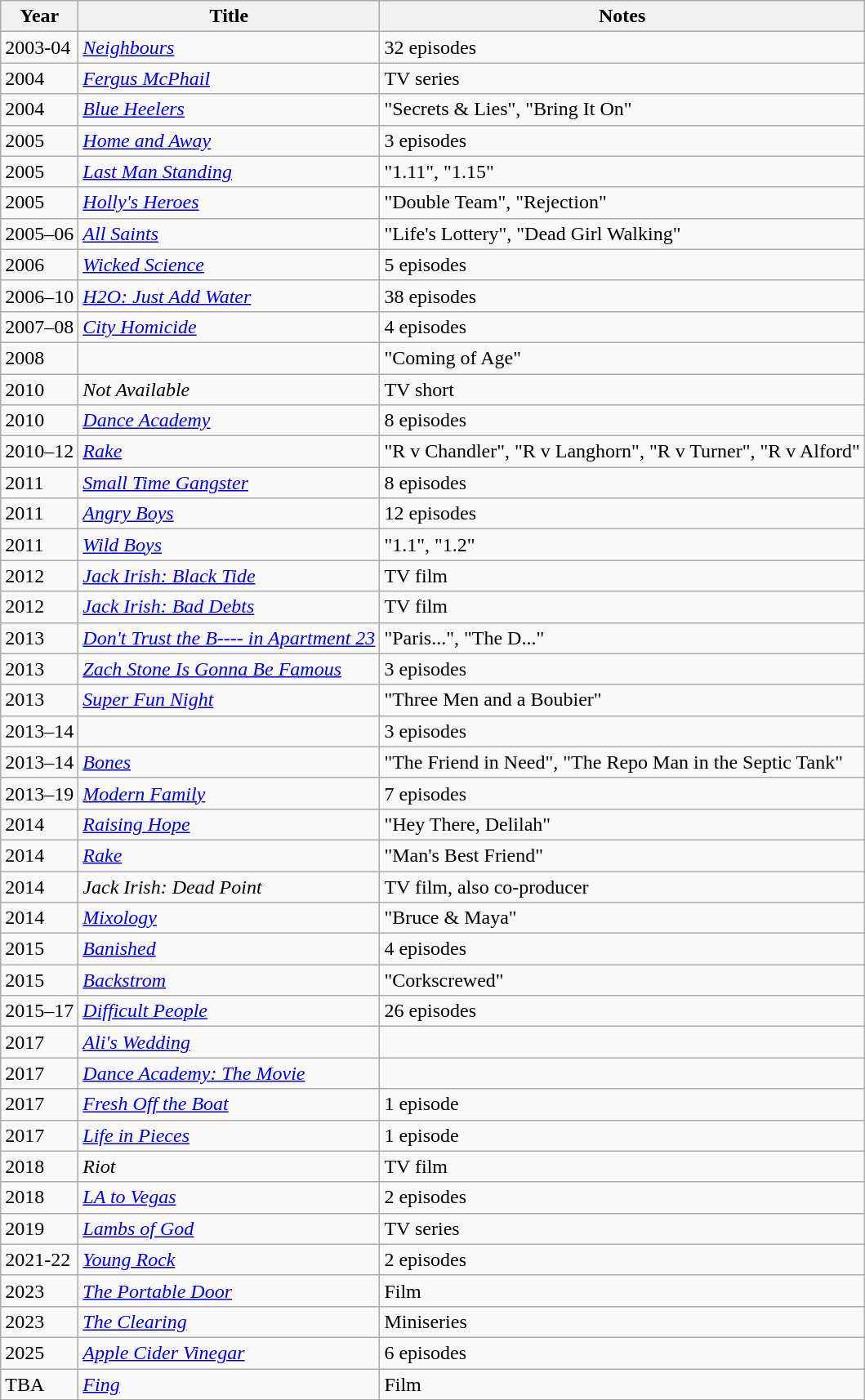<table class="wikitable sortable">
<tr>
<th>Year</th>
<th>Title</th>
<th class="unsortable">Notes</th>
</tr>
<tr>
<td>2003-04</td>
<td><em><a href='#'>Neighbours</a></em></td>
<td>32 episodes</td>
</tr>
<tr>
<td>2004</td>
<td><em><a href='#'>Fergus McPhail</a></em></td>
<td>TV series</td>
</tr>
<tr>
<td>2004</td>
<td><em><a href='#'>Blue Heelers</a></em></td>
<td>"Secrets & Lies", "Bring It On"</td>
</tr>
<tr>
<td>2005</td>
<td><em><a href='#'>Home and Away</a></em></td>
<td>3 episodes</td>
</tr>
<tr>
<td>2005</td>
<td><em><a href='#'>Last Man Standing</a></em></td>
<td>"1.11", "1.15"</td>
</tr>
<tr>
<td>2005</td>
<td><em><a href='#'>Holly's Heroes</a></em></td>
<td>"Double Team", "Rejection"</td>
</tr>
<tr>
<td>2005–06</td>
<td><em><a href='#'>All Saints</a></em></td>
<td>"Life's Lottery", "Dead Girl Walking"</td>
</tr>
<tr>
<td>2006</td>
<td><em><a href='#'>Wicked Science</a></em></td>
<td>5 episodes</td>
</tr>
<tr>
<td>2006–10</td>
<td><em><a href='#'>H2O: Just Add Water</a></em></td>
<td>38 episodes</td>
</tr>
<tr>
<td>2007–08</td>
<td><em><a href='#'>City Homicide</a></em></td>
<td>4 episodes</td>
</tr>
<tr>
<td>2008</td>
<td><em></em></td>
<td>"Coming of Age"</td>
</tr>
<tr>
<td>2010</td>
<td><em>Not Available</em></td>
<td>TV short</td>
</tr>
<tr>
<td>2010</td>
<td><em><a href='#'>Dance Academy</a></em></td>
<td>8 episodes</td>
</tr>
<tr>
<td>2010–12</td>
<td><em><a href='#'>Rake</a></em></td>
<td>"R v Chandler", "R v Langhorn", "R v Turner", "R v Alford"</td>
</tr>
<tr>
<td>2011</td>
<td><em><a href='#'>Small Time Gangster</a></em></td>
<td>8 episodes</td>
</tr>
<tr>
<td>2011</td>
<td><em><a href='#'>Angry Boys</a></em></td>
<td>12 episodes</td>
</tr>
<tr>
<td>2011</td>
<td><em><a href='#'>Wild Boys</a></em></td>
<td>"1.1", "1.2"</td>
</tr>
<tr>
<td>2012</td>
<td><em><a href='#'>Jack Irish: Black Tide</a></em></td>
<td>TV film</td>
</tr>
<tr>
<td>2012</td>
<td><em><a href='#'>Jack Irish: Bad Debts</a></em></td>
<td>TV film</td>
</tr>
<tr>
<td>2013</td>
<td><em><a href='#'>Don't Trust the B---- in Apartment 23</a></em></td>
<td>"Paris...", "The D..."</td>
</tr>
<tr>
<td>2013</td>
<td><em><a href='#'>Zach Stone Is Gonna Be Famous</a></em></td>
<td>3 episodes</td>
</tr>
<tr>
<td>2013</td>
<td><em><a href='#'>Super Fun Night</a></em></td>
<td>"Three Men and a Boubier"</td>
</tr>
<tr>
<td>2013–14</td>
<td><em></em></td>
<td>3 episodes</td>
</tr>
<tr>
<td>2013–14</td>
<td><em><a href='#'>Bones</a></em></td>
<td>"The Friend in Need", "The Repo Man in the Septic Tank"</td>
</tr>
<tr>
<td>2013–19</td>
<td><em><a href='#'>Modern Family</a></em></td>
<td>7 episodes</td>
</tr>
<tr>
<td>2014</td>
<td><em><a href='#'>Raising Hope</a></em></td>
<td>"Hey There, Delilah"</td>
</tr>
<tr>
<td>2014</td>
<td><em><a href='#'>Rake</a></em></td>
<td>"Man's Best Friend"</td>
</tr>
<tr>
<td>2014</td>
<td><em>Jack Irish: Dead Point</em></td>
<td>TV film, also co-producer</td>
</tr>
<tr>
<td>2014</td>
<td><em><a href='#'>Mixology</a></em></td>
<td>"Bruce & Maya"</td>
</tr>
<tr>
<td>2015</td>
<td><em><a href='#'>Banished</a></em></td>
<td>4 episodes</td>
</tr>
<tr>
<td>2015</td>
<td><em><a href='#'>Backstrom</a></em></td>
<td>"Corkscrewed"</td>
</tr>
<tr>
<td>2015–17</td>
<td><em><a href='#'>Difficult People</a></em></td>
<td>26 episodes</td>
</tr>
<tr>
<td>2017</td>
<td><em><a href='#'>Ali's Wedding</a></em></td>
<td></td>
</tr>
<tr>
<td>2017</td>
<td><em><a href='#'>Dance Academy: The Movie</a></em></td>
<td></td>
</tr>
<tr>
<td>2017</td>
<td><em><a href='#'>Fresh Off the Boat</a></em></td>
<td>1 episode</td>
</tr>
<tr>
<td>2017</td>
<td><em><a href='#'>Life in Pieces</a></em></td>
<td>1 episode</td>
</tr>
<tr>
<td>2018</td>
<td><em>Riot</em></td>
<td>TV film</td>
</tr>
<tr>
<td>2018</td>
<td><em><a href='#'>LA to Vegas</a></em></td>
<td>2 episodes</td>
</tr>
<tr>
<td>2019</td>
<td><em><a href='#'>Lambs of God</a></em></td>
<td>TV series</td>
</tr>
<tr>
<td>2021-22</td>
<td><em><a href='#'>Young Rock</a></em></td>
<td>2 episodes</td>
</tr>
<tr>
<td>2023</td>
<td><em><a href='#'>The Portable Door</a></em></td>
<td>Film</td>
</tr>
<tr>
<td>2023</td>
<td><em><a href='#'>The Clearing</a></em></td>
<td>Miniseries</td>
</tr>
<tr>
<td>2025</td>
<td><em><a href='#'>Apple Cider Vinegar</a></em></td>
<td>6 episodes</td>
</tr>
<tr>
<td>TBA</td>
<td><em><a href='#'>Fing</a></em></td>
<td>Film</td>
</tr>
</table>
